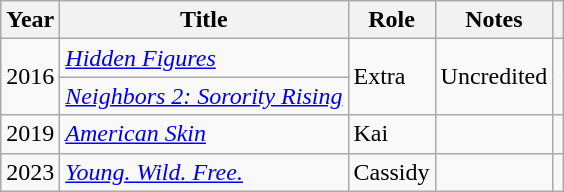<table class="wikitable sortable">
<tr>
<th>Year</th>
<th>Title</th>
<th>Role</th>
<th>Notes</th>
<th></th>
</tr>
<tr>
<td rowspan="2">2016</td>
<td><em><a href='#'>Hidden Figures</a></em></td>
<td rowspan="2">Extra</td>
<td rowspan="2">Uncredited</td>
<td rowspan="2"></td>
</tr>
<tr>
<td><em><a href='#'>Neighbors 2: Sorority Rising</a></em></td>
</tr>
<tr>
<td>2019</td>
<td><a href='#'><em>American Skin</em></a></td>
<td>Kai</td>
<td></td>
<td></td>
</tr>
<tr>
<td>2023</td>
<td><em><a href='#'>Young. Wild. Free.</a></em></td>
<td>Cassidy</td>
<td></td>
<td></td>
</tr>
</table>
